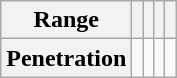<table class="wikitable">
<tr>
<th>Range</th>
<th></th>
<th></th>
<th></th>
<th></th>
</tr>
<tr>
<th>Penetration</th>
<td></td>
<td></td>
<td></td>
<td></td>
</tr>
</table>
